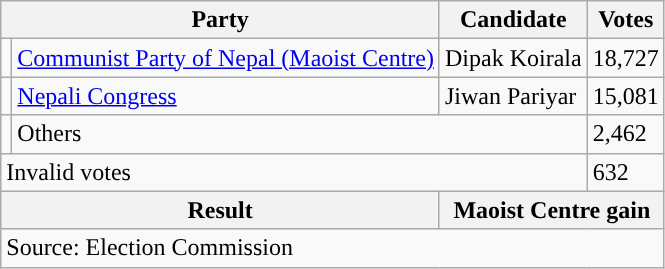<table class="wikitable">
<tr>
<th colspan="2">Party</th>
<th>Candidate</th>
<th>Votes</th>
</tr>
<tr>
<td style="background-color:"></td>
<td><a href='#'>Communist Party of Nepal (Maoist Centre)</a></td>
<td>Dipak Koirala</td>
<td>18,727</td>
</tr>
<tr>
<td style="background-color:"></td>
<td><a href='#'>Nepali Congress</a></td>
<td>Jiwan Pariyar</td>
<td>15,081</td>
</tr>
<tr>
<td></td>
<td colspan="2">Others</td>
<td>2,462</td>
</tr>
<tr>
<td colspan="3">Invalid votes</td>
<td>632</td>
</tr>
<tr>
<th colspan="2">Result</th>
<th colspan="2">Maoist Centre gain</th>
</tr>
<tr>
<td colspan="4">Source: Election Commission</td>
</tr>
</table>
